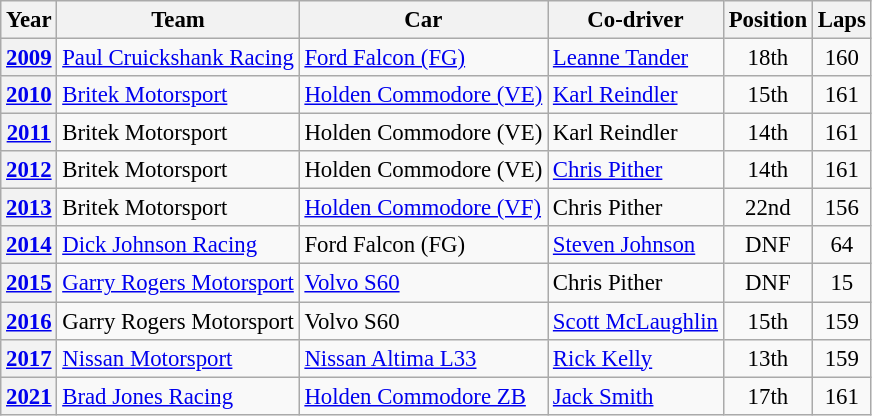<table class="wikitable" style="font-size: 95%;">
<tr>
<th>Year</th>
<th>Team</th>
<th>Car</th>
<th>Co-driver</th>
<th>Position</th>
<th>Laps</th>
</tr>
<tr>
<th><a href='#'>2009</a></th>
<td><a href='#'>Paul Cruickshank Racing</a></td>
<td><a href='#'>Ford Falcon (FG)</a></td>
<td> <a href='#'>Leanne Tander</a></td>
<td align="center">18th</td>
<td align="center">160</td>
</tr>
<tr>
<th><a href='#'>2010</a></th>
<td><a href='#'>Britek Motorsport</a></td>
<td><a href='#'>Holden Commodore (VE)</a></td>
<td> <a href='#'>Karl Reindler</a></td>
<td align="center">15th</td>
<td align="center">161</td>
</tr>
<tr>
<th><a href='#'>2011</a></th>
<td>Britek Motorsport</td>
<td>Holden Commodore (VE)</td>
<td> Karl Reindler</td>
<td align="center">14th</td>
<td align="center">161</td>
</tr>
<tr>
<th><a href='#'>2012</a></th>
<td>Britek Motorsport</td>
<td>Holden Commodore (VE)</td>
<td> <a href='#'>Chris Pither</a></td>
<td align="center">14th</td>
<td align="center">161</td>
</tr>
<tr>
<th><a href='#'>2013</a></th>
<td>Britek Motorsport</td>
<td><a href='#'>Holden Commodore (VF)</a></td>
<td> Chris Pither</td>
<td align="center">22nd</td>
<td align="center">156</td>
</tr>
<tr>
<th><a href='#'>2014</a></th>
<td><a href='#'>Dick Johnson Racing</a></td>
<td>Ford Falcon (FG)</td>
<td> <a href='#'>Steven Johnson</a></td>
<td align="center">DNF</td>
<td align="center">64</td>
</tr>
<tr>
<th><a href='#'>2015</a></th>
<td><a href='#'>Garry Rogers Motorsport</a></td>
<td><a href='#'>Volvo S60</a></td>
<td> Chris Pither</td>
<td align="center">DNF</td>
<td align="center">15</td>
</tr>
<tr>
<th><a href='#'>2016</a></th>
<td>Garry Rogers Motorsport</td>
<td>Volvo S60</td>
<td> <a href='#'>Scott McLaughlin</a></td>
<td align="center">15th</td>
<td align="center">159</td>
</tr>
<tr>
<th><a href='#'>2017</a></th>
<td><a href='#'>Nissan Motorsport</a></td>
<td><a href='#'>Nissan Altima L33</a></td>
<td> <a href='#'>Rick Kelly</a></td>
<td align="center">13th</td>
<td align="center">159</td>
</tr>
<tr>
<th><a href='#'>2021</a></th>
<td><a href='#'>Brad Jones Racing</a></td>
<td><a href='#'>Holden Commodore ZB</a></td>
<td> <a href='#'>Jack Smith</a></td>
<td align="center">17th</td>
<td align="center">161</td>
</tr>
</table>
